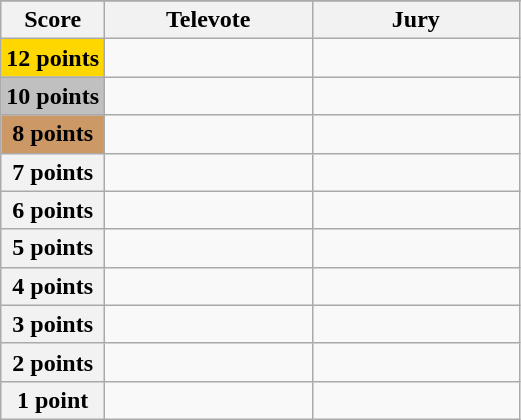<table class="wikitable">
<tr>
</tr>
<tr>
<th scope="col" width="20%">Score</th>
<th scope="col" width="40%">Televote</th>
<th scope="col" width="40%">Jury</th>
</tr>
<tr>
<th scope="row" style="background:gold">12 points</th>
<td></td>
<td></td>
</tr>
<tr>
<th scope="row" style="background:silver">10 points</th>
<td></td>
<td></td>
</tr>
<tr>
<th scope="row" style="background:#CC9966">8 points</th>
<td></td>
<td></td>
</tr>
<tr>
<th scope="row">7 points</th>
<td></td>
<td></td>
</tr>
<tr>
<th scope="row">6 points</th>
<td></td>
<td></td>
</tr>
<tr>
<th scope="row">5 points</th>
<td></td>
<td></td>
</tr>
<tr>
<th scope="row">4 points</th>
<td></td>
<td></td>
</tr>
<tr>
<th scope="row">3 points</th>
<td></td>
<td></td>
</tr>
<tr>
<th scope="row">2 points</th>
<td></td>
<td></td>
</tr>
<tr>
<th scope="row">1 point</th>
<td></td>
<td></td>
</tr>
</table>
